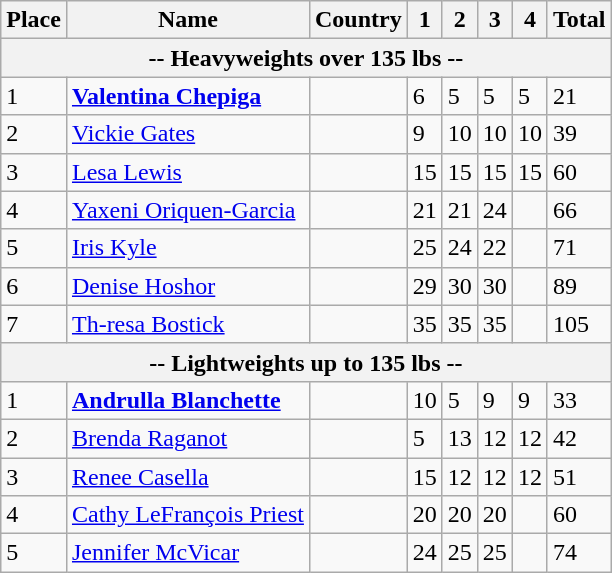<table class="wikitable">
<tr>
<th>Place</th>
<th>Name</th>
<th>Country</th>
<th>1</th>
<th>2</th>
<th>3</th>
<th>4</th>
<th>Total</th>
</tr>
<tr>
<th rowspan=1 colspan=8 align="center">-- Heavyweights over 135 lbs --</th>
</tr>
<tr>
<td>1</td>
<td><strong><a href='#'>Valentina Chepiga</a></strong></td>
<td></td>
<td>6</td>
<td>5</td>
<td>5</td>
<td>5</td>
<td>21</td>
</tr>
<tr>
<td>2</td>
<td><a href='#'>Vickie Gates</a></td>
<td></td>
<td>9</td>
<td>10</td>
<td>10</td>
<td>10</td>
<td>39</td>
</tr>
<tr>
<td>3</td>
<td><a href='#'>Lesa Lewis</a></td>
<td></td>
<td>15</td>
<td>15</td>
<td>15</td>
<td>15</td>
<td>60</td>
</tr>
<tr>
<td>4</td>
<td><a href='#'>Yaxeni Oriquen-Garcia</a></td>
<td></td>
<td>21</td>
<td>21</td>
<td>24</td>
<td></td>
<td>66</td>
</tr>
<tr>
<td>5</td>
<td><a href='#'>Iris Kyle</a></td>
<td></td>
<td>25</td>
<td>24</td>
<td>22</td>
<td></td>
<td>71</td>
</tr>
<tr>
<td>6</td>
<td><a href='#'>Denise Hoshor</a></td>
<td></td>
<td>29</td>
<td>30</td>
<td>30</td>
<td></td>
<td>89</td>
</tr>
<tr>
<td>7</td>
<td><a href='#'>Th-resa Bostick</a></td>
<td></td>
<td>35</td>
<td>35</td>
<td>35</td>
<td></td>
<td>105</td>
</tr>
<tr>
<th rowspan=1 colspan=8 align="center">-- Lightweights up to 135 lbs --</th>
</tr>
<tr>
<td>1</td>
<td><strong><a href='#'>Andrulla Blanchette</a></strong></td>
<td></td>
<td>10</td>
<td>5</td>
<td>9</td>
<td>9</td>
<td>33</td>
</tr>
<tr>
<td>2</td>
<td><a href='#'>Brenda Raganot</a></td>
<td></td>
<td>5</td>
<td>13</td>
<td>12</td>
<td>12</td>
<td>42</td>
</tr>
<tr>
<td>3</td>
<td><a href='#'>Renee Casella</a></td>
<td></td>
<td>15</td>
<td>12</td>
<td>12</td>
<td>12</td>
<td>51</td>
</tr>
<tr>
<td>4</td>
<td><a href='#'>Cathy LeFrançois Priest</a></td>
<td></td>
<td>20</td>
<td>20</td>
<td>20</td>
<td></td>
<td>60</td>
</tr>
<tr>
<td>5</td>
<td><a href='#'>Jennifer McVicar</a></td>
<td></td>
<td>24</td>
<td>25</td>
<td>25</td>
<td></td>
<td>74</td>
</tr>
</table>
